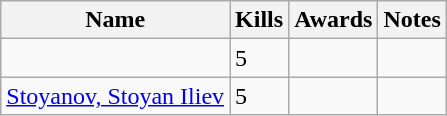<table class=wikitable>
<tr>
<th>Name</th>
<th>Kills</th>
<th>Awards</th>
<th>Notes</th>
</tr>
<tr>
<td></td>
<td>5</td>
<td></td>
<td></td>
</tr>
<tr>
<td><a href='#'>Stoyanov, Stoyan Iliev</a></td>
<td>5</td>
<td></td>
<td></td>
</tr>
</table>
